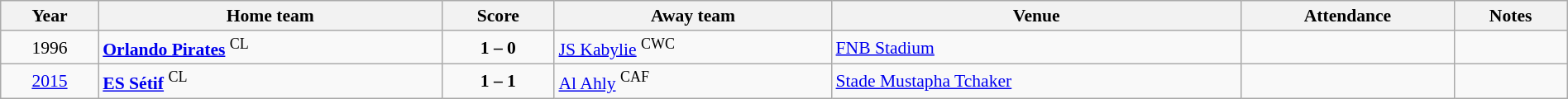<table class="wikitable" width="100%" style="font-size:90%;">
<tr>
<th>Year</th>
<th>Home team</th>
<th>Score</th>
<th>Away team</th>
<th>Venue</th>
<th>Attendance</th>
<th>Notes</th>
</tr>
<tr>
<td align=center>1996</td>
<td> <strong><a href='#'>Orlando Pirates</a></strong> <sup>CL</sup></td>
<td align=center><strong>1 – 0</strong></td>
<td> <a href='#'>JS Kabylie</a> <sup>CWC</sup></td>
<td><a href='#'>FNB Stadium</a></td>
<td align=center></td>
<td align=center></td>
</tr>
<tr>
<td align=center><a href='#'>2015</a></td>
<td> <strong><a href='#'>ES Sétif</a></strong> <sup>CL</sup></td>
<td align=center><strong>1 – 1</strong></td>
<td> <a href='#'>Al Ahly</a> <sup>CAF</sup></td>
<td><a href='#'>Stade Mustapha Tchaker</a></td>
<td align=center></td>
<td align=center></td>
</tr>
</table>
